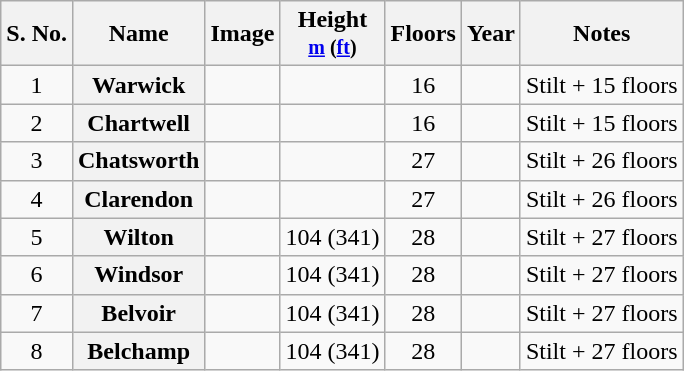<table class="wikitable sortable plainrowheaders">
<tr>
<th scope="col">S. No.</th>
<th scope="col">Name</th>
<th scope="col">Image</th>
<th scope="col">Height<br><small><a href='#'>m</a> (<a href='#'>ft</a>)</small></th>
<th scope="col">Floors</th>
<th scope="col">Year</th>
<th scope="col" class="unsortable">Notes</th>
</tr>
<tr>
<td align="center">1</td>
<th scope="row">Warwick</th>
<td align="center"></td>
<td align="center"></td>
<td align="center">16</td>
<td align="center"></td>
<td>Stilt + 15 floors</td>
</tr>
<tr>
<td align="center">2</td>
<th scope="row">Chartwell</th>
<td align="center"></td>
<td align="center"></td>
<td align="center">16</td>
<td align="center"></td>
<td>Stilt + 15 floors</td>
</tr>
<tr>
<td align="center">3</td>
<th scope="row">Chatsworth</th>
<td align="center"></td>
<td align="center"></td>
<td align="center">27</td>
<td align="center"></td>
<td>Stilt + 26 floors</td>
</tr>
<tr>
<td align="center">4</td>
<th scope="row">Clarendon</th>
<td align="center"></td>
<td align="center"></td>
<td align="center">27</td>
<td align="center"></td>
<td>Stilt + 26 floors</td>
</tr>
<tr>
<td align="center">5</td>
<th scope="row">Wilton</th>
<td align="center"></td>
<td align="center">104 (341)</td>
<td align="center">28</td>
<td align="center"></td>
<td>Stilt + 27 floors</td>
</tr>
<tr>
<td align="center">6</td>
<th scope="row">Windsor</th>
<td align="center"></td>
<td align="center">104 (341)</td>
<td align="center">28</td>
<td align="center"></td>
<td>Stilt + 27 floors</td>
</tr>
<tr>
<td align="center">7</td>
<th scope="row">Belvoir</th>
<td align="center"></td>
<td align="center">104 (341)</td>
<td align="center">28</td>
<td align="center"></td>
<td>Stilt + 27 floors</td>
</tr>
<tr>
<td align="center">8</td>
<th scope="row">Belchamp</th>
<td align="center"></td>
<td align="center">104 (341)</td>
<td align="center">28</td>
<td align="center"></td>
<td>Stilt + 27 floors</td>
</tr>
</table>
